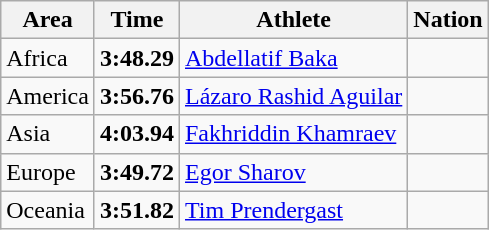<table class="wikitable">
<tr>
<th>Area</th>
<th>Time</th>
<th>Athlete</th>
<th>Nation</th>
</tr>
<tr>
<td>Africa</td>
<td><strong>3:48.29</strong> </td>
<td><a href='#'>Abdellatif Baka</a></td>
<td></td>
</tr>
<tr>
<td>America</td>
<td><strong>3:56.76</strong></td>
<td><a href='#'>Lázaro Rashid Aguilar</a></td>
<td></td>
</tr>
<tr>
<td>Asia</td>
<td><strong>4:03.94</strong></td>
<td><a href='#'>Fakhriddin Khamraev</a></td>
<td></td>
</tr>
<tr>
<td>Europe</td>
<td><strong>3:49.72</strong></td>
<td><a href='#'>Egor Sharov</a></td>
<td></td>
</tr>
<tr>
<td>Oceania</td>
<td><strong>3:51.82</strong></td>
<td><a href='#'>Tim Prendergast</a></td>
<td></td>
</tr>
</table>
